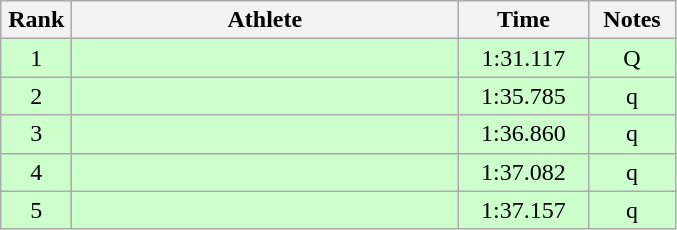<table class="wikitable" style="text-align:center">
<tr>
<th width=40>Rank</th>
<th width=250>Athlete</th>
<th width=80>Time</th>
<th width=50>Notes</th>
</tr>
<tr bgcolor="ccffcc">
<td>1</td>
<td align=left></td>
<td>1:31.117</td>
<td>Q</td>
</tr>
<tr bgcolor="ccffcc">
<td>2</td>
<td align=left></td>
<td>1:35.785</td>
<td>q</td>
</tr>
<tr bgcolor="ccffcc">
<td>3</td>
<td align=left></td>
<td>1:36.860</td>
<td>q</td>
</tr>
<tr bgcolor="ccffcc">
<td>4</td>
<td align=left></td>
<td>1:37.082</td>
<td>q</td>
</tr>
<tr bgcolor="ccffcc">
<td>5</td>
<td align=left></td>
<td>1:37.157</td>
<td>q</td>
</tr>
</table>
